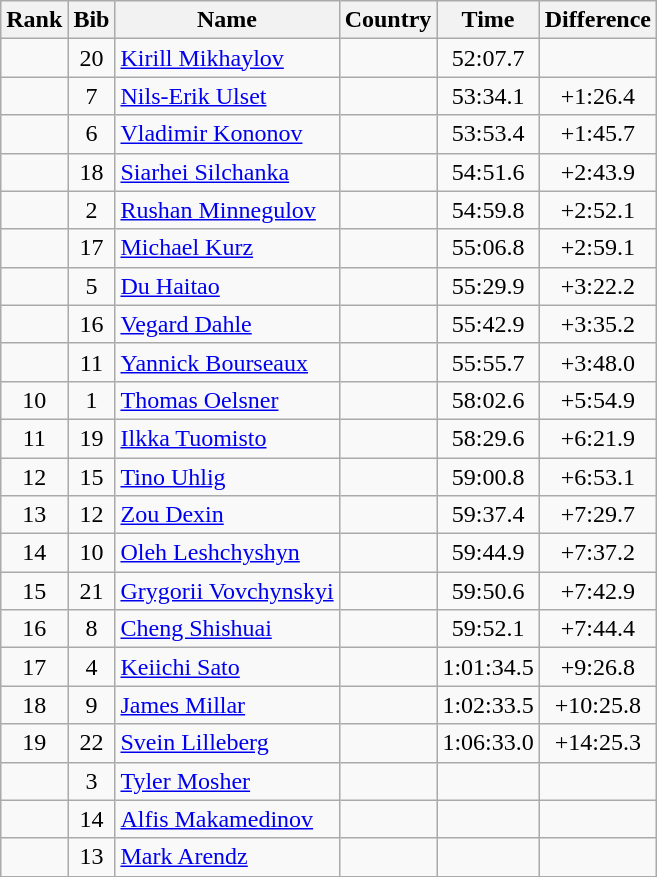<table class="wikitable sortable" style="text-align:center">
<tr>
<th>Rank</th>
<th>Bib</th>
<th>Name</th>
<th>Country</th>
<th>Time</th>
<th>Difference</th>
</tr>
<tr>
<td></td>
<td>20</td>
<td align=left><a href='#'>Kirill Mikhaylov</a></td>
<td align=left></td>
<td>52:07.7</td>
<td></td>
</tr>
<tr>
<td></td>
<td>7</td>
<td align=left><a href='#'>Nils-Erik Ulset</a></td>
<td align=left></td>
<td>53:34.1</td>
<td>+1:26.4</td>
</tr>
<tr>
<td></td>
<td>6</td>
<td align=left><a href='#'>Vladimir Kononov</a></td>
<td align=left></td>
<td>53:53.4</td>
<td>+1:45.7</td>
</tr>
<tr>
<td></td>
<td>18</td>
<td align=left><a href='#'>Siarhei Silchanka</a></td>
<td align=left></td>
<td>54:51.6</td>
<td>+2:43.9</td>
</tr>
<tr>
<td></td>
<td>2</td>
<td align=left><a href='#'>Rushan Minnegulov</a></td>
<td align=left></td>
<td>54:59.8</td>
<td>+2:52.1</td>
</tr>
<tr>
<td></td>
<td>17</td>
<td align=left><a href='#'>Michael Kurz</a></td>
<td align=left></td>
<td>55:06.8</td>
<td>+2:59.1</td>
</tr>
<tr>
<td></td>
<td>5</td>
<td align=left><a href='#'>Du Haitao</a></td>
<td align=left></td>
<td>55:29.9</td>
<td>+3:22.2</td>
</tr>
<tr>
<td></td>
<td>16</td>
<td align=left><a href='#'>Vegard Dahle</a></td>
<td align=left></td>
<td>55:42.9</td>
<td>+3:35.2</td>
</tr>
<tr>
<td></td>
<td>11</td>
<td align=left><a href='#'>Yannick Bourseaux</a></td>
<td align=left></td>
<td>55:55.7</td>
<td>+3:48.0</td>
</tr>
<tr>
<td>10</td>
<td>1</td>
<td align=left><a href='#'>Thomas Oelsner</a></td>
<td align=left></td>
<td>58:02.6</td>
<td>+5:54.9</td>
</tr>
<tr>
<td>11</td>
<td>19</td>
<td align=left><a href='#'>Ilkka Tuomisto</a></td>
<td align=left></td>
<td>58:29.6</td>
<td>+6:21.9</td>
</tr>
<tr>
<td>12</td>
<td>15</td>
<td align=left><a href='#'>Tino Uhlig</a></td>
<td align=left></td>
<td>59:00.8</td>
<td>+6:53.1</td>
</tr>
<tr>
<td>13</td>
<td>12</td>
<td align=left><a href='#'>Zou Dexin</a></td>
<td align=left></td>
<td>59:37.4</td>
<td>+7:29.7</td>
</tr>
<tr>
<td>14</td>
<td>10</td>
<td align=left><a href='#'>Oleh Leshchyshyn</a></td>
<td align=left></td>
<td>59:44.9</td>
<td>+7:37.2</td>
</tr>
<tr>
<td>15</td>
<td>21</td>
<td align=left><a href='#'>Grygorii Vovchynskyi</a></td>
<td align=left></td>
<td>59:50.6</td>
<td>+7:42.9</td>
</tr>
<tr>
<td>16</td>
<td>8</td>
<td align=left><a href='#'>Cheng Shishuai</a></td>
<td align=left></td>
<td>59:52.1</td>
<td>+7:44.4</td>
</tr>
<tr>
<td>17</td>
<td>4</td>
<td align=left><a href='#'>Keiichi Sato</a></td>
<td align=left></td>
<td>1:01:34.5</td>
<td>+9:26.8</td>
</tr>
<tr>
<td>18</td>
<td>9</td>
<td align=left><a href='#'>James Millar</a></td>
<td align=left></td>
<td>1:02:33.5</td>
<td>+10:25.8</td>
</tr>
<tr>
<td>19</td>
<td>22</td>
<td align=left><a href='#'>Svein Lilleberg</a></td>
<td align=left></td>
<td>1:06:33.0</td>
<td>+14:25.3</td>
</tr>
<tr>
<td></td>
<td>3</td>
<td align=left><a href='#'>Tyler Mosher</a></td>
<td align=left></td>
<td></td>
<td></td>
</tr>
<tr>
<td></td>
<td>14</td>
<td align=left><a href='#'>Alfis Makamedinov</a></td>
<td align=left></td>
<td></td>
<td></td>
</tr>
<tr>
<td></td>
<td>13</td>
<td align=left><a href='#'>Mark Arendz</a></td>
<td align=left></td>
<td></td>
<td></td>
</tr>
</table>
